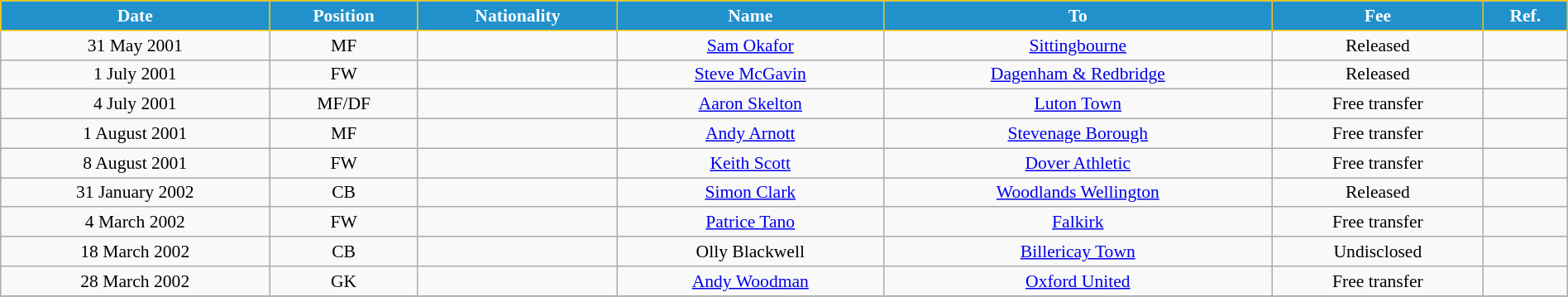<table class="wikitable" style="text-align:center; font-size:90%; width:100%;">
<tr>
<th style="background:#2191CC; color:white; border:1px solid #F7C408; text-align:center;">Date</th>
<th style="background:#2191CC; color:white; border:1px solid #F7C408; text-align:center;">Position</th>
<th style="background:#2191CC; color:white; border:1px solid #F7C408; text-align:center;">Nationality</th>
<th style="background:#2191CC; color:white; border:1px solid #F7C408; text-align:center;">Name</th>
<th style="background:#2191CC; color:white; border:1px solid #F7C408; text-align:center;">To</th>
<th style="background:#2191CC; color:white; border:1px solid #F7C408; text-align:center;">Fee</th>
<th style="background:#2191CC; color:white; border:1px solid #F7C408; text-align:center;">Ref.</th>
</tr>
<tr>
<td>31 May 2001</td>
<td>MF</td>
<td></td>
<td><a href='#'>Sam Okafor</a></td>
<td> <a href='#'>Sittingbourne</a></td>
<td>Released</td>
<td></td>
</tr>
<tr>
<td>1 July 2001</td>
<td>FW</td>
<td></td>
<td><a href='#'>Steve McGavin</a></td>
<td> <a href='#'>Dagenham & Redbridge</a></td>
<td>Released</td>
<td></td>
</tr>
<tr>
<td>4 July 2001</td>
<td>MF/DF</td>
<td></td>
<td><a href='#'>Aaron Skelton</a></td>
<td> <a href='#'>Luton Town</a></td>
<td>Free transfer</td>
<td></td>
</tr>
<tr>
<td>1 August 2001</td>
<td>MF</td>
<td></td>
<td><a href='#'>Andy Arnott</a></td>
<td> <a href='#'>Stevenage Borough</a></td>
<td>Free transfer</td>
<td></td>
</tr>
<tr>
<td>8 August 2001</td>
<td>FW</td>
<td></td>
<td><a href='#'>Keith Scott</a></td>
<td> <a href='#'>Dover Athletic</a></td>
<td>Free transfer</td>
<td></td>
</tr>
<tr>
<td>31 January 2002</td>
<td>CB</td>
<td></td>
<td><a href='#'>Simon Clark</a></td>
<td> <a href='#'>Woodlands Wellington</a></td>
<td>Released</td>
<td></td>
</tr>
<tr>
<td>4 March 2002</td>
<td>FW</td>
<td></td>
<td><a href='#'>Patrice Tano</a></td>
<td> <a href='#'>Falkirk</a></td>
<td>Free transfer</td>
<td></td>
</tr>
<tr>
<td>18 March 2002</td>
<td>CB</td>
<td></td>
<td>Olly Blackwell</td>
<td> <a href='#'>Billericay Town</a></td>
<td>Undisclosed</td>
<td></td>
</tr>
<tr>
<td>28 March 2002</td>
<td>GK</td>
<td></td>
<td><a href='#'>Andy Woodman</a></td>
<td> <a href='#'>Oxford United</a></td>
<td>Free transfer</td>
<td></td>
</tr>
<tr>
</tr>
</table>
